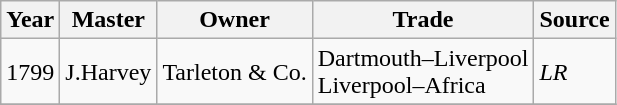<table class=" wikitable">
<tr>
<th>Year</th>
<th>Master</th>
<th>Owner</th>
<th>Trade</th>
<th>Source</th>
</tr>
<tr>
<td>1799</td>
<td>J.Harvey</td>
<td>Tarleton & Co.</td>
<td>Dartmouth–Liverpool<br>Liverpool–Africa</td>
<td><em>LR</em></td>
</tr>
<tr>
</tr>
</table>
